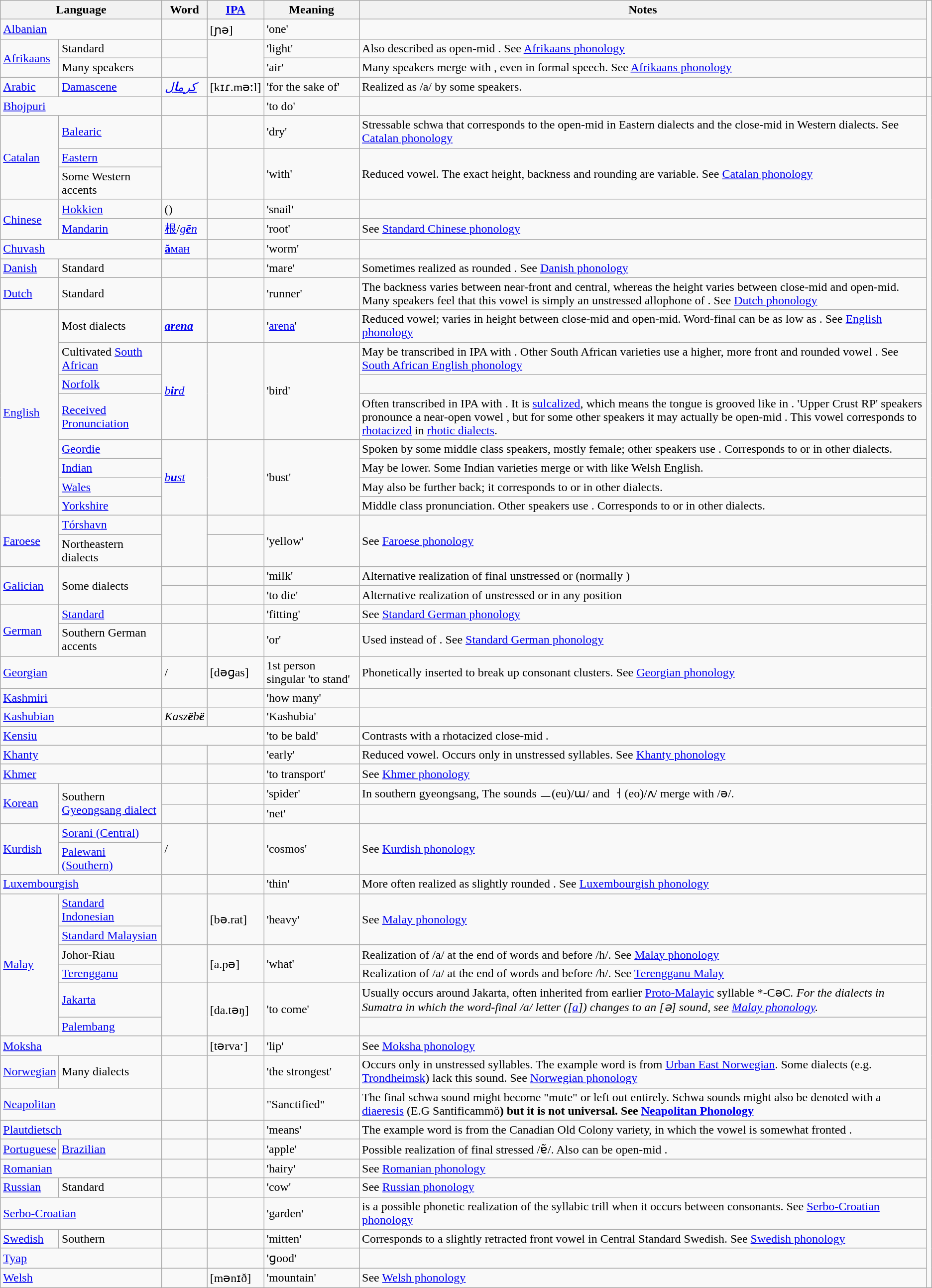<table class="wikitable sortable" style="clear: both;">
<tr>
<th colspan="2">Language</th>
<th>Word</th>
<th><a href='#'>IPA</a></th>
<th>Meaning</th>
<th>Notes</th>
</tr>
<tr>
<td colspan="2"><a href='#'>Albanian</a></td>
<td></td>
<td>[ɲə]</td>
<td>'one'</td>
<td></td>
</tr>
<tr>
<td rowspan="2"><a href='#'>Afrikaans</a></td>
<td>Standard</td>
<td></td>
<td rowspan="2"></td>
<td>'light'</td>
<td>Also described as open-mid . See <a href='#'>Afrikaans phonology</a></td>
</tr>
<tr>
<td>Many speakers</td>
<td></td>
<td>'air'</td>
<td>Many speakers merge  with , even in formal speech. See <a href='#'>Afrikaans phonology</a></td>
</tr>
<tr>
<td rowspan="1"><a href='#'>Arabic</a></td>
<td><a href='#'>Damascene</a></td>
<td><a href='#'><em>كرم<strong>ا</strong>ل</em></a></td>
<td>[kɪɾ.məːl]</td>
<td>'for the sake of'</td>
<td>Realized as /a/ by some speakers.</td>
<td></td>
</tr>
<tr>
<td colspan="2"><a href='#'>Bhojpuri</a></td>
<td></td>
<td></td>
<td>'to do'</td>
<td></td>
</tr>
<tr>
<td rowspan="3"><a href='#'>Catalan</a></td>
<td><a href='#'>Balearic</a></td>
<td></td>
<td></td>
<td>'dry'</td>
<td>Stressable schwa that corresponds to the open-mid  in Eastern dialects and the close-mid  in Western dialects. See <a href='#'>Catalan phonology</a></td>
</tr>
<tr>
<td><a href='#'>Eastern</a></td>
<td rowspan="2"></td>
<td rowspan="2"></td>
<td rowspan="2">'with'</td>
<td rowspan="2">Reduced vowel. The exact height, backness and rounding are variable. See <a href='#'>Catalan phonology</a></td>
</tr>
<tr>
<td>Some Western accents</td>
</tr>
<tr>
<td rowspan="2"><a href='#'>Chinese</a></td>
<td><a href='#'>Hokkien</a></td>
<td> ()</td>
<td></td>
<td>'snail'</td>
<td></td>
</tr>
<tr>
<td><a href='#'>Mandarin</a></td>
<td><a href='#'>根</a>/<em><a href='#'>g<strong>ē</strong>n</a></em></td>
<td></td>
<td>'root'</td>
<td>See <a href='#'>Standard Chinese phonology</a></td>
</tr>
<tr>
<td colspan="2"><a href='#'>Chuvash</a></td>
<td><a href='#'><strong>ă</strong>ман</a></td>
<td></td>
<td>'worm'</td>
<td></td>
</tr>
<tr>
<td><a href='#'>Danish</a></td>
<td>Standard</td>
<td></td>
<td></td>
<td>'mare'</td>
<td>Sometimes realized as rounded . See <a href='#'>Danish phonology</a></td>
</tr>
<tr>
<td><a href='#'>Dutch</a></td>
<td>Standard</td>
<td></td>
<td></td>
<td>'runner'</td>
<td>The backness varies between near-front and central, whereas the height varies between close-mid and open-mid. Many speakers feel that this vowel is simply an unstressed allophone of . See <a href='#'>Dutch phonology</a></td>
</tr>
<tr>
<td rowspan="8"><a href='#'>English</a></td>
<td>Most dialects</td>
<td><a href='#'><strong><em>a<strong>ren</strong>a</em></strong></a></td>
<td></td>
<td>'<a href='#'>arena</a>'</td>
<td>Reduced vowel; varies in height between close-mid and open-mid. Word-final  can be as low as . See <a href='#'>English phonology</a></td>
</tr>
<tr>
<td>Cultivated <a href='#'>South African</a></td>
<td rowspan="3"><em><a href='#'>b<strong>ir</strong>d</a></em></td>
<td rowspan="3"></td>
<td rowspan="3">'bird'</td>
<td>May be transcribed in IPA with . Other South African varieties use a higher, more front and rounded vowel . See <a href='#'>South African English phonology</a></td>
</tr>
<tr>
<td><a href='#'>Norfolk</a></td>
<td></td>
</tr>
<tr>
<td><a href='#'>Received Pronunciation</a></td>
<td>Often transcribed in IPA with . It is <a href='#'>sulcalized</a>, which means the tongue is grooved like in . 'Upper Crust RP' speakers pronounce a near-open vowel , but for some other speakers it may actually be open-mid . This vowel corresponds to <a href='#'>rhotacized</a>  in <a href='#'>rhotic dialects</a>.</td>
</tr>
<tr>
<td><a href='#'>Geordie</a></td>
<td rowspan="4"><em><a href='#'>b<strong>u</strong>st</a></em></td>
<td rowspan="4"></td>
<td rowspan="4">'bust'</td>
<td>Spoken by some middle class speakers, mostly female; other speakers use . Corresponds to  or  in other dialects.</td>
</tr>
<tr>
<td><a href='#'>Indian</a></td>
<td>May be lower. Some Indian varieties merge  or  with  like Welsh English.</td>
</tr>
<tr>
<td><a href='#'>Wales</a></td>
<td>May also be further back; it corresponds to  or  in other dialects.</td>
</tr>
<tr>
<td><a href='#'>Yorkshire</a></td>
<td>Middle class pronunciation. Other speakers use . Corresponds to  or  in other dialects.</td>
</tr>
<tr>
<td rowspan="2"><a href='#'>Faroese</a></td>
<td><a href='#'>Tórshavn</a></td>
<td rowspan="2"></td>
<td></td>
<td rowspan="2">'yellow'</td>
<td rowspan="2">See <a href='#'>Faroese phonology</a></td>
</tr>
<tr>
<td>Northeastern dialects</td>
<td></td>
</tr>
<tr>
<td rowspan="2"><a href='#'>Galician</a></td>
<td rowspan="2">Some dialects</td>
<td></td>
<td></td>
<td>'milk'</td>
<td>Alternative realization of final unstressed  or  (normally )</td>
</tr>
<tr>
<td></td>
<td></td>
<td>'to die'</td>
<td>Alternative realization of unstressed  or  in any position</td>
</tr>
<tr>
<td rowspan="2"><a href='#'>German</a></td>
<td><a href='#'>Standard</a></td>
<td></td>
<td></td>
<td>'fitting'</td>
<td>See <a href='#'>Standard German phonology</a></td>
</tr>
<tr>
<td>Southern German accents</td>
<td></td>
<td></td>
<td>'or'</td>
<td>Used instead of . See <a href='#'>Standard German phonology</a></td>
</tr>
<tr>
<td colspan="2"><a href='#'>Georgian</a></td>
<td>/</td>
<td>[dəɡas]</td>
<td>1st person singular 'to stand'</td>
<td>Phonetically inserted to break up consonant clusters. See <a href='#'>Georgian phonology</a></td>
</tr>
<tr>
<td colspan="2"><a href='#'>Kashmiri</a></td>
<td></td>
<td></td>
<td>'how many'</td>
<td></td>
</tr>
<tr>
<td colspan="2"><a href='#'>Kashubian</a></td>
<td><em>Kasz<strong>ë</strong>b<strong>ë<strong><em></td>
<td></td>
<td>'Kashubia'</td>
<td></td>
</tr>
<tr>
<td colspan="2"><a href='#'>Kensiu</a></td>
<td colspan="2" align="center"></td>
<td>'to be bald'</td>
<td>Contrasts with a rhotacized close-mid .</td>
</tr>
<tr>
<td colspan="2"><a href='#'>Khanty</a></td>
<td></td>
<td></td>
<td>'early'</td>
<td>Reduced vowel. Occurs only in unstressed syllables. See <a href='#'>Khanty phonology</a></td>
</tr>
<tr>
<td colspan="2"><a href='#'>Khmer</a></td>
<td> </td>
<td></td>
<td>'to transport'</td>
<td>See <a href='#'>Khmer phonology</a></td>
</tr>
<tr>
<td rowspan="2"><a href='#'>Korean</a></td>
<td rowspan="2">Southern <a href='#'>Gyeongsang dialect</a></td>
<td></td>
<td></td>
<td>'spider'</td>
<td>In southern gyeongsang, The sounds ㅡ(eu)/ɯ/ and ㅓ(eo)/ʌ/  merge with /ə/.</td>
</tr>
<tr>
<td></td>
<td></td>
<td>'net'</td>
<td></td>
</tr>
<tr>
<td rowspan="2"><a href='#'>Kurdish</a></td>
<td><a href='#'>Sorani (Central)</a></td>
<td rowspan="2">/</td>
<td rowspan="2"></td>
<td rowspan="2">'cosmos'</td>
<td rowspan="2">See <a href='#'>Kurdish phonology</a></td>
</tr>
<tr>
<td><a href='#'>Palewani (Southern)</a></td>
</tr>
<tr>
<td colspan="2"><a href='#'>Luxembourgish</a></td>
<td></td>
<td></td>
<td>'thin'</td>
<td>More often realized as slightly rounded . See <a href='#'>Luxembourgish phonology</a></td>
</tr>
<tr>
<td rowspan="6"><a href='#'>Malay</a></td>
<td><a href='#'>Standard Indonesian</a></td>
<td rowspan="2"></td>
<td rowspan="2">[bə.rat]</td>
<td rowspan="2">'heavy'</td>
<td rowspan="2">See <a href='#'>Malay phonology</a></td>
</tr>
<tr>
<td><a href='#'>Standard Malaysian</a></td>
</tr>
<tr>
<td>Johor-Riau</td>
<td rowspan="2"></td>
<td rowspan="2">[a.pə]</td>
<td rowspan="2">'what'</td>
<td>Realization of /a/ at the end of words and before /h/. See <a href='#'>Malay phonology</a></td>
</tr>
<tr>
<td><a href='#'>Terengganu</a></td>
<td>Realization of /a/ at the end of words and before /h/. See <a href='#'>Terengganu Malay</a></td>
</tr>
<tr>
<td><a href='#'>Jakarta</a></td>
<td rowspan="2"></td>
<td rowspan="2">[da.təŋ]</td>
<td rowspan="2">'to come'</td>
<td>Usually occurs around Jakarta, often inherited from earlier <a href='#'>Proto-Malayic</a> syllable </em>*-CəC<em>. For the dialects in Sumatra in which the word-final /a/ letter ([<a href='#'>a</a>]) changes to an [ə] sound, see <a href='#'>Malay phonology</a>.</td>
</tr>
<tr>
<td><a href='#'>Palembang</a></td>
<td></td>
</tr>
<tr>
<td colspan="2"><a href='#'>Moksha</a></td>
<td></td>
<td>[tərvaˑ]</td>
<td>'lip'</td>
<td>See <a href='#'>Moksha phonology</a></td>
</tr>
<tr>
<td><a href='#'>Norwegian</a></td>
<td>Many dialects</td>
<td></td>
<td></td>
<td>'the strongest'</td>
<td>Occurs only in unstressed syllables. The example word is from <a href='#'>Urban East Norwegian</a>. Some dialects (e.g. <a href='#'>Trondheimsk</a>) lack this sound. See <a href='#'>Norwegian phonology</a></td>
</tr>
<tr>
<td colspan="2"><a href='#'>Neapolitan</a></td>
<td></td>
<td></td>
<td>"Sanctified"</td>
<td>The final schwa sound might become "mute" or left out entirely. Schwa sounds might also be denoted with a <a href='#'>diaeresis</a> (E.G Santificamm</strong>ö<strong>) but it is not universal. See <a href='#'>Neapolitan Phonology</a></td>
</tr>
<tr>
<td colspan="2"><a href='#'>Plautdietsch</a></td>
<td></td>
<td></td>
<td>'means'</td>
<td>The example word is from the Canadian Old Colony variety, in which the vowel is somewhat fronted .</td>
</tr>
<tr>
<td><a href='#'>Portuguese</a></td>
<td><a href='#'>Brazilian</a></td>
<td></td>
<td></td>
<td>'apple'</td>
<td>Possible realization of final stressed /ɐ̃/. Also can be open-mid .</td>
</tr>
<tr>
<td colspan="2"><a href='#'>Romanian</a></td>
<td></td>
<td></td>
<td>'hairy'</td>
<td>See <a href='#'>Romanian phonology</a></td>
</tr>
<tr>
<td><a href='#'>Russian</a></td>
<td>Standard</td>
<td></td>
<td></td>
<td>'cow'</td>
<td>See <a href='#'>Russian phonology</a></td>
</tr>
<tr>
<td colspan="2"><a href='#'>Serbo-Croatian</a></td>
<td></td>
<td></td>
<td>'garden'</td>
<td> is a possible phonetic realization of the syllabic trill  when it occurs between consonants. See <a href='#'>Serbo-Croatian phonology</a></td>
</tr>
<tr>
<td><a href='#'>Swedish</a></td>
<td>Southern</td>
<td></td>
<td></td>
<td>'mitten'</td>
<td>Corresponds to a slightly retracted front vowel  in Central Standard Swedish. See <a href='#'>Swedish phonology</a></td>
</tr>
<tr>
<td colspan="2"><a href='#'>Tyap</a></td>
<td></td>
<td></td>
<td>'ɡood'</td>
<td></td>
</tr>
<tr>
<td colspan="2"><a href='#'>Welsh</a></td>
<td></td>
<td>[mənɪð]</td>
<td>'mountain'</td>
<td>See <a href='#'>Welsh phonology</a></td>
</tr>
</table>
